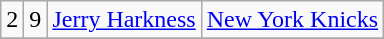<table class="wikitable">
<tr align="center" bgcolor="">
<td>2</td>
<td>9</td>
<td><a href='#'>Jerry Harkness</a></td>
<td><a href='#'>New York Knicks</a></td>
</tr>
<tr align="center" bgcolor="">
</tr>
</table>
